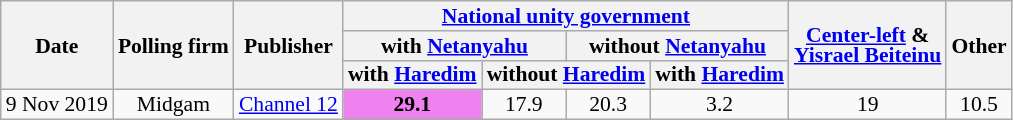<table class="wikitable sortable" style="text-align:center; font-size:90%; line-height:13px">
<tr>
<th rowspan=3>Date</th>
<th rowspan=3>Polling firm</th>
<th rowspan=3>Publisher</th>
<th colspan=4><a href='#'>National unity government</a></th>
<th rowspan=3><a href='#'>Center-left</a> &<br> <a href='#'>Yisrael Beiteinu</a></th>
<th rowspan=3>Other</th>
</tr>
<tr>
<th colspan=2>with <a href='#'>Netanyahu</a></th>
<th colspan=2>without <a href='#'>Netanyahu</a></th>
</tr>
<tr>
<th>with <a href='#'>Haredim</a></th>
<th colspan=2>without <a href='#'>Haredim</a></th>
<th>with <a href='#'>Haredim</a></th>
</tr>
<tr>
<td data-sort-value="2019-11-09">9 Nov 2019</td>
<td>Midgam</td>
<td><a href='#'>Channel 12</a></td>
<td style="background:Violet"><strong>29.1</strong></td>
<td>17.9</td>
<td>20.3</td>
<td>3.2</td>
<td>19</td>
<td>10.5</td>
</tr>
</table>
